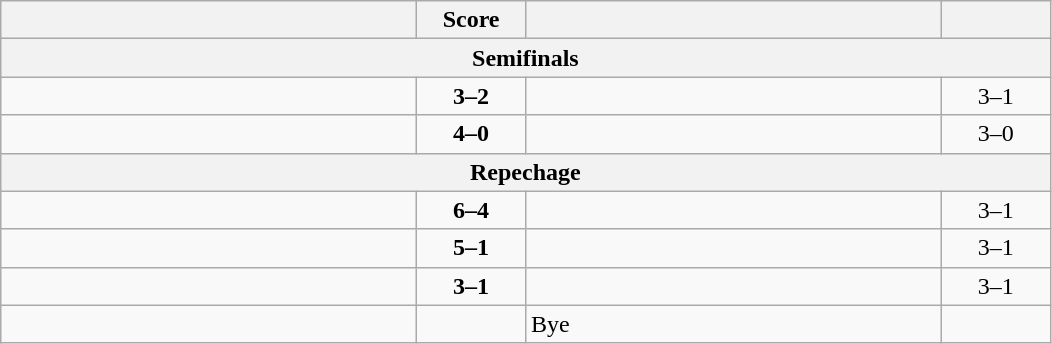<table class="wikitable" style="text-align: left; ">
<tr>
<th align="right" width="270"></th>
<th width="65">Score</th>
<th align="left" width="270"></th>
<th width="65"></th>
</tr>
<tr>
<th colspan=4>Semifinals</th>
</tr>
<tr>
<td><strong></strong></td>
<td align="center"><strong>3–2</strong></td>
<td></td>
<td align=center>3–1 <strong></strong></td>
</tr>
<tr>
<td><strong></strong></td>
<td align="center"><strong>4–0</strong></td>
<td></td>
<td align=center>3–0 <strong></strong></td>
</tr>
<tr>
<th colspan=4>Repechage</th>
</tr>
<tr>
<td><strong></strong></td>
<td align="center"><strong>6–4</strong></td>
<td></td>
<td align=center>3–1 <strong></strong></td>
</tr>
<tr>
<td><strong></strong></td>
<td align="center"><strong>5–1</strong></td>
<td></td>
<td align=center>3–1 <strong></strong></td>
</tr>
<tr>
<td><strong></strong></td>
<td align="center"><strong>3–1</strong></td>
<td></td>
<td align=center>3–1 <strong></strong></td>
</tr>
<tr>
<td><strong></strong></td>
<td></td>
<td>Bye</td>
<td></td>
</tr>
</table>
